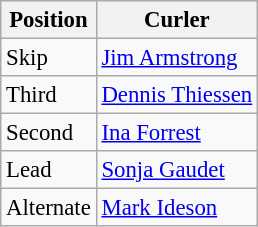<table class="wikitable sortable" style="font-size:95%;">
<tr>
<th>Position</th>
<th>Curler</th>
</tr>
<tr>
<td>Skip</td>
<td><a href='#'>Jim Armstrong</a></td>
</tr>
<tr>
<td>Third</td>
<td><a href='#'>Dennis Thiessen</a></td>
</tr>
<tr>
<td>Second</td>
<td><a href='#'>Ina Forrest</a></td>
</tr>
<tr>
<td>Lead</td>
<td><a href='#'>Sonja Gaudet</a></td>
</tr>
<tr>
<td>Alternate</td>
<td><a href='#'>Mark Ideson</a></td>
</tr>
</table>
